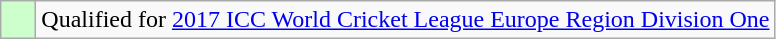<table class="wikitable">
<tr>
<td style="background: #cfc;">    </td>
<td>Qualified for <a href='#'>2017 ICC World Cricket League Europe Region Division One</a></td>
</tr>
</table>
